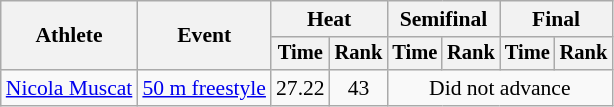<table class=wikitable style="font-size:90%">
<tr>
<th rowspan="2">Athlete</th>
<th rowspan="2">Event</th>
<th colspan="2">Heat</th>
<th colspan="2">Semifinal</th>
<th colspan="2">Final</th>
</tr>
<tr style="font-size:95%">
<th>Time</th>
<th>Rank</th>
<th>Time</th>
<th>Rank</th>
<th>Time</th>
<th>Rank</th>
</tr>
<tr align=center>
<td align=left><a href='#'>Nicola Muscat</a></td>
<td align=left><a href='#'>50 m freestyle</a></td>
<td>27.22</td>
<td>43</td>
<td colspan=4>Did not advance</td>
</tr>
</table>
